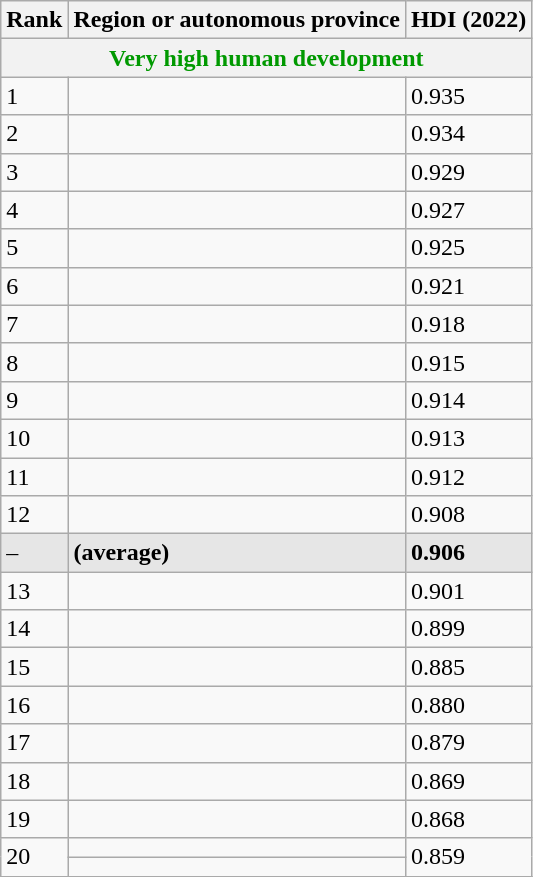<table class="wikitable sortable">
<tr>
<th>Rank</th>
<th>Region or autonomous province</th>
<th>HDI (2022)</th>
</tr>
<tr>
<th style="color:#090;" colspan="3">Very high human development</th>
</tr>
<tr>
<td>1</td>
<td></td>
<td>0.935</td>
</tr>
<tr>
<td>2</td>
<td></td>
<td>0.934</td>
</tr>
<tr>
<td>3</td>
<td></td>
<td>0.929</td>
</tr>
<tr>
<td>4</td>
<td></td>
<td>0.927</td>
</tr>
<tr>
<td>5</td>
<td></td>
<td>0.925</td>
</tr>
<tr>
<td>6</td>
<td></td>
<td>0.921</td>
</tr>
<tr>
<td>7</td>
<td></td>
<td>0.918</td>
</tr>
<tr>
<td>8</td>
<td></td>
<td>0.915</td>
</tr>
<tr>
<td>9</td>
<td></td>
<td>0.914</td>
</tr>
<tr>
<td>10</td>
<td></td>
<td>0.913</td>
</tr>
<tr>
<td>11</td>
<td></td>
<td>0.912</td>
</tr>
<tr>
<td>12</td>
<td></td>
<td>0.908</td>
</tr>
<tr style="background:#e6e6e6">
<td>–</td>
<td> <strong>(average)</strong></td>
<td><strong>0.906</strong></td>
</tr>
<tr>
<td>13</td>
<td></td>
<td>0.901</td>
</tr>
<tr>
<td>14</td>
<td></td>
<td>0.899</td>
</tr>
<tr>
<td>15</td>
<td></td>
<td>0.885</td>
</tr>
<tr>
<td>16</td>
<td></td>
<td>0.880</td>
</tr>
<tr>
<td>17</td>
<td></td>
<td>0.879</td>
</tr>
<tr>
<td>18</td>
<td></td>
<td>0.869</td>
</tr>
<tr>
<td>19</td>
<td></td>
<td>0.868</td>
</tr>
<tr>
<td rowspan="2">20</td>
<td></td>
<td rowspan="2">0.859</td>
</tr>
<tr>
<td></td>
</tr>
<tr>
</tr>
</table>
